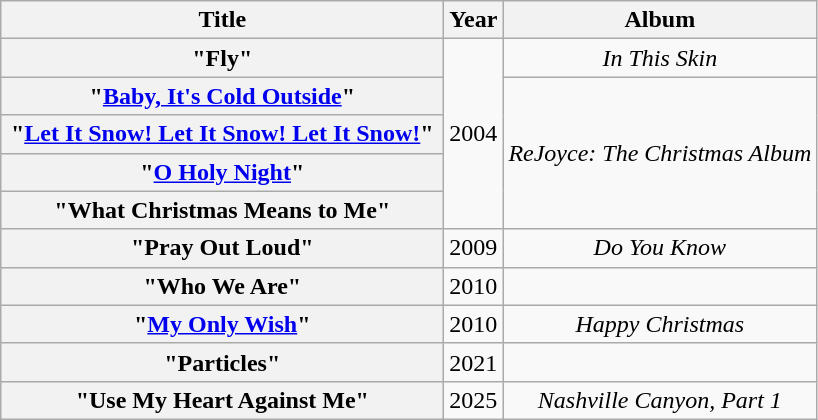<table class="wikitable plainrowheaders" style="text-align:center;" border="1">
<tr>
<th scope="col" style="width:18em;">Title</th>
<th scope="col">Year</th>
<th scope="col">Album</th>
</tr>
<tr>
<th scope="row">"Fly"</th>
<td rowspan="5">2004</td>
<td><em>In This Skin</em></td>
</tr>
<tr>
<th scope="row">"<a href='#'>Baby, It's Cold Outside</a>"</th>
<td rowspan="4"><em>ReJoyce: The Christmas Album</em></td>
</tr>
<tr>
<th scope="row">"<a href='#'>Let It Snow! Let It Snow! Let It Snow!</a>"</th>
</tr>
<tr>
<th scope="row">"<a href='#'>O Holy Night</a>"</th>
</tr>
<tr>
<th scope="row">"What Christmas Means to Me"</th>
</tr>
<tr>
<th scope="row">"Pray Out Loud"</th>
<td>2009</td>
<td><em>Do You Know</em></td>
</tr>
<tr>
<th scope="row">"Who We Are"</th>
<td>2010</td>
<td></td>
</tr>
<tr>
<th scope="row">"<a href='#'>My Only Wish</a>"</th>
<td>2010</td>
<td><em>Happy Christmas</em></td>
</tr>
<tr>
<th scope="row">"Particles"</th>
<td>2021</td>
<td></td>
</tr>
<tr>
<th scope="row">"Use My Heart Against Me"</th>
<td>2025</td>
<td><em>Nashville Canyon, Part 1</em></td>
</tr>
</table>
